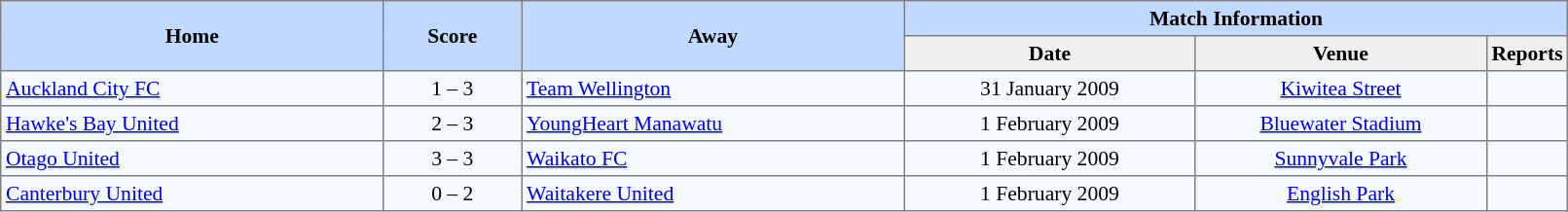<table border=1 style="border-collapse:collapse; font-size:90%; text-align:center;" cellpadding=3 cellspacing=0 width=85%>
<tr bgcolor=#C1D9FF>
<th rowspan=2 width=25%>Home</th>
<th rowspan=2 width=9%>Score</th>
<th rowspan=2 width=25%>Away</th>
<th colspan=9>Match Information</th>
</tr>
<tr bgcolor=#EFEFEF>
<th width=19%>Date</th>
<th width=19%>Venue</th>
<th width=10%>Reports</th>
</tr>
<tr bgcolor=#F5FAFF>
<td align=left> <a href='#'>Auckland City FC</a></td>
<td>1 – 3</td>
<td align=left> <a href='#'>Team Wellington</a></td>
<td>31 January 2009</td>
<td><a href='#'>Kiwitea Street</a></td>
<td></td>
</tr>
<tr bgcolor=#F5FAFF>
<td align=left> <a href='#'>Hawke's Bay United</a></td>
<td>2 – 3</td>
<td align=left> <a href='#'>YoungHeart Manawatu</a></td>
<td>1 February 2009</td>
<td><a href='#'>Bluewater Stadium</a></td>
<td></td>
</tr>
<tr bgcolor=#F5FAFF>
<td align=left> <a href='#'>Otago United</a></td>
<td>3 – 3</td>
<td align=left> <a href='#'>Waikato FC</a></td>
<td>1 February 2009</td>
<td><a href='#'>Sunnyvale Park</a></td>
<td></td>
</tr>
<tr bgcolor=#F5FAFF>
<td align=left> <a href='#'>Canterbury United</a></td>
<td>0 – 2</td>
<td align=left> <a href='#'>Waitakere United</a></td>
<td>1 February 2009</td>
<td><a href='#'>English Park</a></td>
<td></td>
</tr>
</table>
